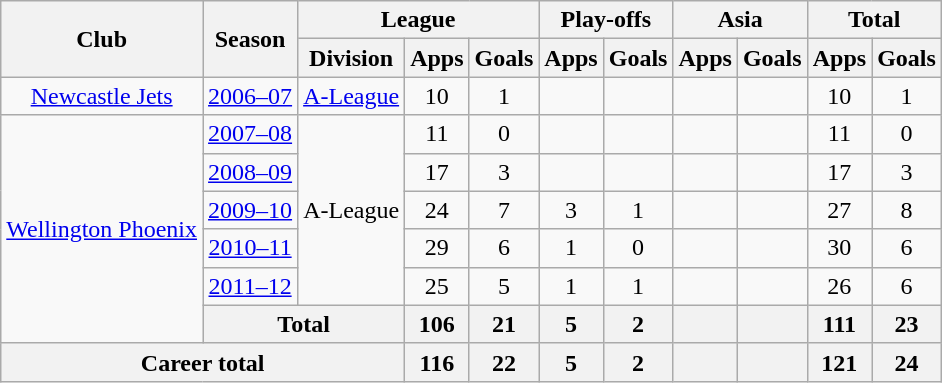<table class="wikitable" style="text-align:center">
<tr>
<th rowspan="2">Club</th>
<th rowspan="2">Season</th>
<th colspan="3">League</th>
<th colspan="2">Play-offs</th>
<th colspan="2">Asia</th>
<th colspan="2">Total</th>
</tr>
<tr>
<th>Division</th>
<th>Apps</th>
<th>Goals</th>
<th>Apps</th>
<th>Goals</th>
<th>Apps</th>
<th>Goals</th>
<th>Apps</th>
<th>Goals</th>
</tr>
<tr>
<td><a href='#'>Newcastle Jets</a></td>
<td><a href='#'>2006–07</a></td>
<td><a href='#'>A-League</a></td>
<td>10</td>
<td>1</td>
<td></td>
<td></td>
<td></td>
<td></td>
<td>10</td>
<td>1</td>
</tr>
<tr>
<td rowspan="6"><a href='#'>Wellington Phoenix</a></td>
<td><a href='#'>2007–08</a></td>
<td rowspan="5">A-League</td>
<td>11</td>
<td>0</td>
<td></td>
<td></td>
<td></td>
<td></td>
<td>11</td>
<td>0</td>
</tr>
<tr>
<td><a href='#'>2008–09</a></td>
<td>17</td>
<td>3</td>
<td></td>
<td></td>
<td></td>
<td></td>
<td>17</td>
<td>3</td>
</tr>
<tr>
<td><a href='#'>2009–10</a></td>
<td>24</td>
<td>7</td>
<td>3</td>
<td>1</td>
<td></td>
<td></td>
<td>27</td>
<td>8</td>
</tr>
<tr>
<td><a href='#'>2010–11</a></td>
<td>29</td>
<td>6</td>
<td>1</td>
<td>0</td>
<td></td>
<td></td>
<td>30</td>
<td>6</td>
</tr>
<tr>
<td><a href='#'>2011–12</a></td>
<td>25</td>
<td>5</td>
<td>1</td>
<td>1</td>
<td></td>
<td></td>
<td>26</td>
<td>6</td>
</tr>
<tr>
<th colspan="2">Total</th>
<th>106</th>
<th>21</th>
<th>5</th>
<th>2</th>
<th></th>
<th></th>
<th>111</th>
<th>23</th>
</tr>
<tr>
<th colspan="3">Career total</th>
<th>116</th>
<th>22</th>
<th>5</th>
<th>2</th>
<th></th>
<th></th>
<th>121</th>
<th>24</th>
</tr>
</table>
